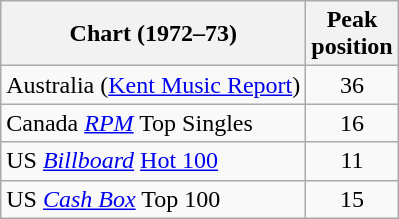<table class="wikitable sortable">
<tr>
<th align="left">Chart (1972–73)</th>
<th align="left">Peak<br>position</th>
</tr>
<tr>
<td>Australia (<a href='#'>Kent Music Report</a>)</td>
<td style="text-align:center;">36</td>
</tr>
<tr>
<td align="left">Canada <a href='#'><em>RPM</em></a> Top Singles</td>
<td style="text-align:center;">16</td>
</tr>
<tr>
<td align="left">US <em><a href='#'>Billboard</a></em> <a href='#'>Hot 100</a></td>
<td style="text-align:center;">11</td>
</tr>
<tr>
<td align="left">US <em><a href='#'>Cash Box</a></em> Top 100</td>
<td style="text-align:center;">15</td>
</tr>
</table>
